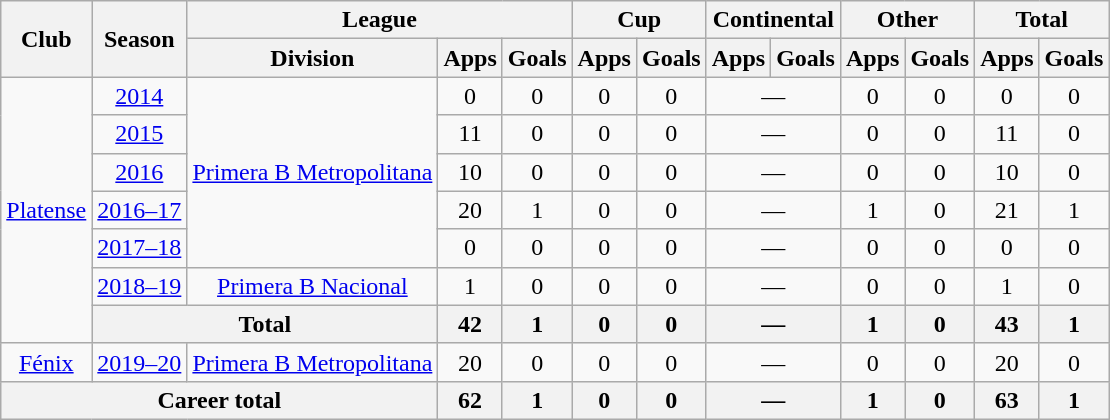<table class="wikitable" style="text-align:center">
<tr>
<th rowspan="2">Club</th>
<th rowspan="2">Season</th>
<th colspan="3">League</th>
<th colspan="2">Cup</th>
<th colspan="2">Continental</th>
<th colspan="2">Other</th>
<th colspan="2">Total</th>
</tr>
<tr>
<th>Division</th>
<th>Apps</th>
<th>Goals</th>
<th>Apps</th>
<th>Goals</th>
<th>Apps</th>
<th>Goals</th>
<th>Apps</th>
<th>Goals</th>
<th>Apps</th>
<th>Goals</th>
</tr>
<tr>
<td rowspan="7"><a href='#'>Platense</a></td>
<td><a href='#'>2014</a></td>
<td rowspan="5"><a href='#'>Primera B Metropolitana</a></td>
<td>0</td>
<td>0</td>
<td>0</td>
<td>0</td>
<td colspan="2">—</td>
<td>0</td>
<td>0</td>
<td>0</td>
<td>0</td>
</tr>
<tr>
<td><a href='#'>2015</a></td>
<td>11</td>
<td>0</td>
<td>0</td>
<td>0</td>
<td colspan="2">—</td>
<td>0</td>
<td>0</td>
<td>11</td>
<td>0</td>
</tr>
<tr>
<td><a href='#'>2016</a></td>
<td>10</td>
<td>0</td>
<td>0</td>
<td>0</td>
<td colspan="2">—</td>
<td>0</td>
<td>0</td>
<td>10</td>
<td>0</td>
</tr>
<tr>
<td><a href='#'>2016–17</a></td>
<td>20</td>
<td>1</td>
<td>0</td>
<td>0</td>
<td colspan="2">—</td>
<td>1</td>
<td>0</td>
<td>21</td>
<td>1</td>
</tr>
<tr>
<td><a href='#'>2017–18</a></td>
<td>0</td>
<td>0</td>
<td>0</td>
<td>0</td>
<td colspan="2">—</td>
<td>0</td>
<td>0</td>
<td>0</td>
<td>0</td>
</tr>
<tr>
<td><a href='#'>2018–19</a></td>
<td rowspan="1"><a href='#'>Primera B Nacional</a></td>
<td>1</td>
<td>0</td>
<td>0</td>
<td>0</td>
<td colspan="2">—</td>
<td>0</td>
<td>0</td>
<td>1</td>
<td>0</td>
</tr>
<tr>
<th colspan="2">Total</th>
<th>42</th>
<th>1</th>
<th>0</th>
<th>0</th>
<th colspan="2">—</th>
<th>1</th>
<th>0</th>
<th>43</th>
<th>1</th>
</tr>
<tr>
<td rowspan="1"><a href='#'>Fénix</a></td>
<td><a href='#'>2019–20</a></td>
<td rowspan="1"><a href='#'>Primera B Metropolitana</a></td>
<td>20</td>
<td>0</td>
<td>0</td>
<td>0</td>
<td colspan="2">—</td>
<td>0</td>
<td>0</td>
<td>20</td>
<td>0</td>
</tr>
<tr>
<th colspan="3">Career total</th>
<th>62</th>
<th>1</th>
<th>0</th>
<th>0</th>
<th colspan="2">—</th>
<th>1</th>
<th>0</th>
<th>63</th>
<th>1</th>
</tr>
</table>
